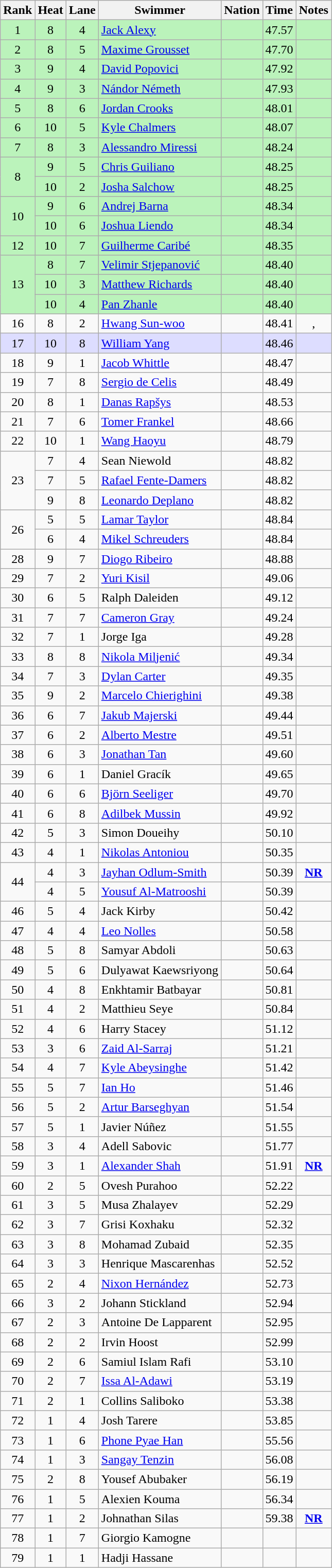<table class="wikitable sortable mw-collapsible" style="text-align:center">
<tr>
<th scope="col">Rank</th>
<th scope="col">Heat</th>
<th scope="col">Lane</th>
<th scope="col">Swimmer</th>
<th scope="col">Nation</th>
<th scope="col">Time</th>
<th scope="col">Notes</th>
</tr>
<tr bgcolor="#BBF3BB">
<td>1</td>
<td>8</td>
<td>4</td>
<td align="left"><a href='#'>Jack Alexy</a></td>
<td align="left"></td>
<td>47.57</td>
<td></td>
</tr>
<tr bgcolor="#BBF3BB">
<td>2</td>
<td>8</td>
<td>5</td>
<td align="left"><a href='#'>Maxime Grousset</a></td>
<td align="left"></td>
<td>47.70</td>
<td></td>
</tr>
<tr bgcolor="#BBF3BB">
<td>3</td>
<td>9</td>
<td>4</td>
<td align="left"><a href='#'>David Popovici</a></td>
<td align="left"></td>
<td>47.92</td>
<td></td>
</tr>
<tr bgcolor="#BBF3BB">
<td>4</td>
<td>9</td>
<td>3</td>
<td align="left"><a href='#'>Nándor Németh</a></td>
<td align="left"></td>
<td>47.93</td>
<td></td>
</tr>
<tr bgcolor="#BBF3BB">
<td>5</td>
<td>8</td>
<td>6</td>
<td align="left"><a href='#'>Jordan Crooks</a></td>
<td align="left"></td>
<td>48.01</td>
<td></td>
</tr>
<tr bgcolor="#BBF3BB">
<td>6</td>
<td>10</td>
<td>5</td>
<td align="left"><a href='#'>Kyle Chalmers</a></td>
<td align="left"></td>
<td>48.07</td>
<td></td>
</tr>
<tr bgcolor="#BBF3BB">
<td>7</td>
<td>8</td>
<td>3</td>
<td align="left"><a href='#'>Alessandro Miressi</a></td>
<td align="left"></td>
<td>48.24</td>
<td></td>
</tr>
<tr bgcolor="#BBF3BB">
<td rowspan="2">8</td>
<td>9</td>
<td>5</td>
<td align="left"><a href='#'>Chris Guiliano</a></td>
<td align="left"></td>
<td>48.25</td>
<td></td>
</tr>
<tr bgcolor="#BBF3BB">
<td>10</td>
<td>2</td>
<td align="left"><a href='#'>Josha Salchow</a></td>
<td align="left"></td>
<td>48.25</td>
<td></td>
</tr>
<tr bgcolor="#BBF3BB">
<td rowspan="2">10</td>
<td>9</td>
<td>6</td>
<td align="left"><a href='#'>Andrej Barna</a></td>
<td align="left"></td>
<td>48.34</td>
<td></td>
</tr>
<tr bgcolor="#BBF3BB">
<td>10</td>
<td>6</td>
<td align="left"><a href='#'>Joshua Liendo</a></td>
<td align="left"></td>
<td>48.34</td>
<td></td>
</tr>
<tr bgcolor="#BBF3BB">
<td>12</td>
<td>10</td>
<td>7</td>
<td align="left"><a href='#'>Guilherme Caribé</a></td>
<td align="left"></td>
<td>48.35</td>
<td></td>
</tr>
<tr bgcolor="#BBF3BB">
<td rowspan="3">13</td>
<td>8</td>
<td>7</td>
<td align="left"><a href='#'>Velimir Stjepanović</a></td>
<td align="left"></td>
<td>48.40</td>
<td></td>
</tr>
<tr bgcolor="#BBF3BB">
<td>10</td>
<td>3</td>
<td align="left"><a href='#'>Matthew Richards</a></td>
<td align="left"></td>
<td>48.40</td>
<td></td>
</tr>
<tr bgcolor="#BBF3BB">
<td>10</td>
<td>4</td>
<td align="left"><a href='#'>Pan Zhanle</a></td>
<td align="left"></td>
<td>48.40</td>
<td></td>
</tr>
<tr>
<td>16</td>
<td>8</td>
<td>2</td>
<td align="left"><a href='#'>Hwang Sun-woo</a></td>
<td align="left"></td>
<td>48.41</td>
<td>, </td>
</tr>
<tr bgcolor="ddddff">
<td>17</td>
<td>10</td>
<td>8</td>
<td align="left"><a href='#'>William Yang</a></td>
<td align="left"></td>
<td>48.46</td>
<td></td>
</tr>
<tr>
<td>18</td>
<td>9</td>
<td>1</td>
<td align="left"><a href='#'>Jacob Whittle</a></td>
<td align="left"></td>
<td>48.47</td>
<td></td>
</tr>
<tr>
<td>19</td>
<td>7</td>
<td>8</td>
<td align="left"><a href='#'>Sergio de Celis</a></td>
<td align="left"></td>
<td>48.49</td>
<td></td>
</tr>
<tr>
<td>20</td>
<td>8</td>
<td>1</td>
<td align="left"><a href='#'>Danas Rapšys</a></td>
<td align="left"></td>
<td>48.53</td>
<td></td>
</tr>
<tr>
<td>21</td>
<td>7</td>
<td>6</td>
<td align="left"><a href='#'>Tomer Frankel</a></td>
<td align="left"></td>
<td>48.66</td>
<td></td>
</tr>
<tr>
<td>22</td>
<td>10</td>
<td>1</td>
<td align="left"><a href='#'>Wang Haoyu</a></td>
<td align="left"></td>
<td>48.79</td>
<td></td>
</tr>
<tr>
<td rowspan="3">23</td>
<td>7</td>
<td>4</td>
<td align="left">Sean Niewold</td>
<td align="left"></td>
<td>48.82</td>
<td></td>
</tr>
<tr>
<td>7</td>
<td>5</td>
<td align="left"><a href='#'>Rafael Fente-Damers</a></td>
<td align="left"></td>
<td>48.82</td>
<td></td>
</tr>
<tr>
<td>9</td>
<td>8</td>
<td align="left"><a href='#'>Leonardo Deplano</a></td>
<td align="left"></td>
<td>48.82</td>
<td></td>
</tr>
<tr>
<td rowspan="2">26</td>
<td>5</td>
<td>5</td>
<td align="left"><a href='#'>Lamar Taylor</a></td>
<td align="left"></td>
<td>48.84</td>
<td></td>
</tr>
<tr>
<td>6</td>
<td>4</td>
<td align="left"><a href='#'>Mikel Schreuders</a></td>
<td align="left"></td>
<td>48.84</td>
<td></td>
</tr>
<tr>
<td>28</td>
<td>9</td>
<td>7</td>
<td align="left"><a href='#'>Diogo Ribeiro</a></td>
<td align="left"></td>
<td>48.88</td>
<td></td>
</tr>
<tr>
<td>29</td>
<td>7</td>
<td>2</td>
<td align="left"><a href='#'>Yuri Kisil</a></td>
<td align="left"></td>
<td>49.06</td>
<td></td>
</tr>
<tr>
<td>30</td>
<td>6</td>
<td>5</td>
<td align="left">Ralph Daleiden</td>
<td align="left"></td>
<td>49.12</td>
<td></td>
</tr>
<tr>
<td>31</td>
<td>7</td>
<td>7</td>
<td align="left"><a href='#'>Cameron Gray</a></td>
<td align="left"></td>
<td>49.24</td>
<td></td>
</tr>
<tr>
<td>32</td>
<td>7</td>
<td>1</td>
<td align="left">Jorge Iga</td>
<td align="left"></td>
<td>49.28</td>
<td></td>
</tr>
<tr>
<td>33</td>
<td>8</td>
<td>8</td>
<td align="left"><a href='#'>Nikola Miljenić</a></td>
<td align="left"></td>
<td>49.34</td>
<td></td>
</tr>
<tr>
<td>34</td>
<td>7</td>
<td>3</td>
<td align="left"><a href='#'>Dylan Carter</a></td>
<td align="left"></td>
<td>49.35</td>
<td></td>
</tr>
<tr>
<td>35</td>
<td>9</td>
<td>2</td>
<td align="left"><a href='#'>Marcelo Chierighini</a></td>
<td align="left"></td>
<td>49.38</td>
<td></td>
</tr>
<tr>
<td>36</td>
<td>6</td>
<td>7</td>
<td align="left"><a href='#'>Jakub Majerski</a></td>
<td align="left"></td>
<td>49.44</td>
<td></td>
</tr>
<tr>
<td>37</td>
<td>6</td>
<td>2</td>
<td align="left"><a href='#'>Alberto Mestre</a></td>
<td align="left"></td>
<td>49.51</td>
<td></td>
</tr>
<tr>
<td>38</td>
<td>6</td>
<td>3</td>
<td align="left"><a href='#'>Jonathan Tan</a></td>
<td align="left"></td>
<td>49.60</td>
<td></td>
</tr>
<tr>
<td>39</td>
<td>6</td>
<td>1</td>
<td align="left">Daniel Gracík</td>
<td align="left"></td>
<td>49.65</td>
<td></td>
</tr>
<tr>
<td>40</td>
<td>6</td>
<td>6</td>
<td align="left"><a href='#'>Björn Seeliger</a></td>
<td align="left"></td>
<td>49.70</td>
<td></td>
</tr>
<tr>
<td>41</td>
<td>6</td>
<td>8</td>
<td align="left"><a href='#'>Adilbek Mussin</a></td>
<td align="left"></td>
<td>49.92</td>
<td></td>
</tr>
<tr>
<td>42</td>
<td>5</td>
<td>3</td>
<td align="left">Simon Doueihy</td>
<td align="left"></td>
<td>50.10</td>
<td></td>
</tr>
<tr>
<td>43</td>
<td>4</td>
<td>1</td>
<td align="left"><a href='#'>Nikolas Antoniou</a></td>
<td align="left"></td>
<td>50.35</td>
<td></td>
</tr>
<tr>
<td rowspan="2">44</td>
<td>4</td>
<td>3</td>
<td align="left"><a href='#'>Jayhan Odlum-Smith</a></td>
<td align="left"></td>
<td>50.39</td>
<td><strong><a href='#'>NR</a></strong></td>
</tr>
<tr>
<td>4</td>
<td>5</td>
<td align="left"><a href='#'>Yousuf Al-Matrooshi</a></td>
<td align="left"></td>
<td>50.39</td>
<td></td>
</tr>
<tr>
<td>46</td>
<td>5</td>
<td>4</td>
<td align="left">Jack Kirby</td>
<td align="left"></td>
<td>50.42</td>
<td></td>
</tr>
<tr>
<td>47</td>
<td>4</td>
<td>4</td>
<td align="left"><a href='#'>Leo Nolles</a></td>
<td align="left"></td>
<td>50.58</td>
<td></td>
</tr>
<tr>
<td>48</td>
<td>5</td>
<td>8</td>
<td align="left">Samyar Abdoli</td>
<td align="left"></td>
<td>50.63</td>
<td></td>
</tr>
<tr>
<td>49</td>
<td>5</td>
<td>6</td>
<td align="left">Dulyawat Kaewsriyong</td>
<td align="left"></td>
<td>50.64</td>
<td></td>
</tr>
<tr>
<td>50</td>
<td>4</td>
<td>8</td>
<td align="left">Enkhtamir Batbayar</td>
<td align="left"></td>
<td>50.81</td>
<td></td>
</tr>
<tr>
<td>51</td>
<td>4</td>
<td>2</td>
<td align="left">Matthieu Seye</td>
<td align="left"></td>
<td>50.84</td>
<td></td>
</tr>
<tr>
<td>52</td>
<td>4</td>
<td>6</td>
<td align="left">Harry Stacey</td>
<td align="left"></td>
<td>51.12</td>
<td></td>
</tr>
<tr>
<td>53</td>
<td>3</td>
<td>6</td>
<td align="left"><a href='#'>Zaid Al-Sarraj</a></td>
<td align="left"></td>
<td>51.21</td>
<td></td>
</tr>
<tr>
<td>54</td>
<td>4</td>
<td>7</td>
<td align="left"><a href='#'>Kyle Abeysinghe</a></td>
<td align="left"></td>
<td>51.42</td>
<td></td>
</tr>
<tr>
<td>55</td>
<td>5</td>
<td>7</td>
<td align="left"><a href='#'>Ian Ho</a></td>
<td align="left"></td>
<td>51.46</td>
<td></td>
</tr>
<tr>
<td>56</td>
<td>5</td>
<td>2</td>
<td align="left"><a href='#'>Artur Barseghyan</a></td>
<td align="left"></td>
<td>51.54</td>
<td></td>
</tr>
<tr>
<td>57</td>
<td>5</td>
<td>1</td>
<td align="left">Javier Núñez</td>
<td align="left"></td>
<td>51.55</td>
<td></td>
</tr>
<tr>
<td>58</td>
<td>3</td>
<td>4</td>
<td align="left">Adell Sabovic</td>
<td align="left"></td>
<td>51.77</td>
<td></td>
</tr>
<tr>
<td>59</td>
<td>3</td>
<td>1</td>
<td align="left"><a href='#'>Alexander Shah</a></td>
<td align="left"></td>
<td>51.91</td>
<td><strong><a href='#'>NR</a></strong></td>
</tr>
<tr>
<td>60</td>
<td>2</td>
<td>5</td>
<td align="left">Ovesh Purahoo</td>
<td align="left"></td>
<td>52.22</td>
<td></td>
</tr>
<tr>
<td>61</td>
<td>3</td>
<td>5</td>
<td align="left">Musa Zhalayev</td>
<td align="left"></td>
<td>52.29</td>
<td></td>
</tr>
<tr>
<td>62</td>
<td>3</td>
<td>7</td>
<td align="left">Grisi Koxhaku</td>
<td align="left"></td>
<td>52.32</td>
<td></td>
</tr>
<tr>
<td>63</td>
<td>3</td>
<td>8</td>
<td align="left">Mohamad Zubaid</td>
<td align="left"></td>
<td>52.35</td>
<td></td>
</tr>
<tr>
<td>64</td>
<td>3</td>
<td>3</td>
<td align="left">Henrique Mascarenhas</td>
<td align="left"></td>
<td>52.52</td>
<td></td>
</tr>
<tr>
<td>65</td>
<td>2</td>
<td>4</td>
<td align="left"><a href='#'>Nixon Hernández</a></td>
<td align="left"></td>
<td>52.73</td>
<td></td>
</tr>
<tr>
<td>66</td>
<td>3</td>
<td>2</td>
<td align="left">Johann Stickland</td>
<td align="left"></td>
<td>52.94</td>
<td></td>
</tr>
<tr>
<td>67</td>
<td>2</td>
<td>3</td>
<td align="left">Antoine De Lapparent</td>
<td align="left"></td>
<td>52.95</td>
<td></td>
</tr>
<tr>
<td>68</td>
<td>2</td>
<td>2</td>
<td align="left">Irvin Hoost</td>
<td align="left"></td>
<td>52.99</td>
<td></td>
</tr>
<tr>
<td>69</td>
<td>2</td>
<td>6</td>
<td align="left">Samiul Islam Rafi</td>
<td align="left"></td>
<td>53.10</td>
<td></td>
</tr>
<tr>
<td>70</td>
<td>2</td>
<td>7</td>
<td align="left"><a href='#'>Issa Al-Adawi</a></td>
<td align="left"></td>
<td>53.19</td>
<td></td>
</tr>
<tr>
<td>71</td>
<td>2</td>
<td>1</td>
<td align="left">Collins Saliboko</td>
<td align="left"></td>
<td>53.38</td>
<td></td>
</tr>
<tr>
<td>72</td>
<td>1</td>
<td>4</td>
<td align="left">Josh Tarere</td>
<td align="left"></td>
<td>53.85</td>
<td></td>
</tr>
<tr>
<td>73</td>
<td>1</td>
<td>6</td>
<td align="left"><a href='#'>Phone Pyae Han</a></td>
<td align="left"></td>
<td>55.56</td>
<td></td>
</tr>
<tr>
<td>74</td>
<td>1</td>
<td>3</td>
<td align="left"><a href='#'>Sangay Tenzin</a></td>
<td align="left"></td>
<td>56.08</td>
<td></td>
</tr>
<tr>
<td>75</td>
<td>2</td>
<td>8</td>
<td align="left">Yousef Abubaker</td>
<td align="left"></td>
<td>56.19</td>
<td></td>
</tr>
<tr>
<td>76</td>
<td>1</td>
<td>5</td>
<td align="left">Alexien Kouma</td>
<td align="left"></td>
<td>56.34</td>
<td></td>
</tr>
<tr>
<td>77</td>
<td>1</td>
<td>2</td>
<td align="left">Johnathan Silas</td>
<td align="left"></td>
<td>59.38</td>
<td><strong><a href='#'>NR</a></strong></td>
</tr>
<tr>
<td>78</td>
<td>1</td>
<td>7</td>
<td align="left">Giorgio Kamogne</td>
<td align="left"></td>
<td></td>
<td></td>
</tr>
<tr>
<td>79</td>
<td>1</td>
<td>1</td>
<td align="left">Hadji Hassane</td>
<td align="left"></td>
<td></td>
<td></td>
</tr>
</table>
